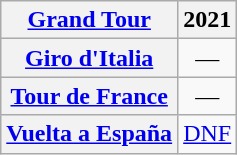<table class="wikitable plainrowheaders">
<tr>
<th scope="col"><a href='#'>Grand Tour</a></th>
<th scope="col">2021</th>
</tr>
<tr style="text-align:center;">
<th scope="row"> <a href='#'>Giro d'Italia</a></th>
<td>—</td>
</tr>
<tr style="text-align:center;">
<th scope="row"> <a href='#'>Tour de France</a></th>
<td>—</td>
</tr>
<tr style="text-align:center;">
<th scope="row"> <a href='#'>Vuelta a España</a></th>
<td><a href='#'>DNF</a></td>
</tr>
</table>
